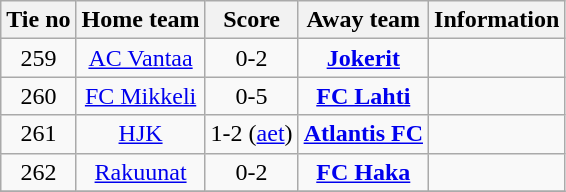<table class="wikitable" style="text-align:center">
<tr>
<th style= width="40px">Tie no</th>
<th style= width="150px">Home team</th>
<th style= width="60px">Score</th>
<th style= width="150px">Away team</th>
<th style= width="30px">Information</th>
</tr>
<tr>
<td>259</td>
<td><a href='#'>AC Vantaa</a></td>
<td>0-2</td>
<td><strong><a href='#'>Jokerit</a></strong></td>
<td></td>
</tr>
<tr>
<td>260</td>
<td><a href='#'>FC Mikkeli</a></td>
<td>0-5</td>
<td><strong><a href='#'>FC Lahti</a></strong></td>
<td></td>
</tr>
<tr>
<td>261</td>
<td><a href='#'>HJK</a></td>
<td>1-2 (<a href='#'>aet</a>)</td>
<td><strong><a href='#'>Atlantis FC</a></strong></td>
<td></td>
</tr>
<tr>
<td>262</td>
<td><a href='#'>Rakuunat</a></td>
<td>0-2</td>
<td><strong><a href='#'>FC Haka</a></strong></td>
<td></td>
</tr>
<tr>
</tr>
</table>
